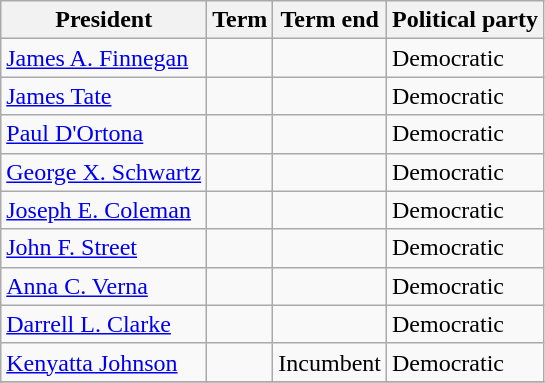<table class="wikitable">
<tr>
<th>President</th>
<th>Term</th>
<th>Term end</th>
<th>Political party</th>
</tr>
<tr>
<td><a href='#'>James A. Finnegan</a></td>
<td></td>
<td></td>
<td>Democratic</td>
</tr>
<tr>
<td><a href='#'>James Tate</a></td>
<td></td>
<td></td>
<td>Democratic</td>
</tr>
<tr>
<td><a href='#'>Paul D'Ortona</a></td>
<td></td>
<td></td>
<td>Democratic</td>
</tr>
<tr>
<td><a href='#'>George X. Schwartz</a></td>
<td></td>
<td></td>
<td>Democratic</td>
</tr>
<tr>
<td><a href='#'>Joseph E. Coleman</a></td>
<td></td>
<td></td>
<td>Democratic</td>
</tr>
<tr>
<td><a href='#'>John F. Street</a></td>
<td></td>
<td></td>
<td>Democratic</td>
</tr>
<tr>
<td><a href='#'>Anna C. Verna</a></td>
<td></td>
<td></td>
<td>Democratic</td>
</tr>
<tr>
<td><a href='#'>Darrell L. Clarke</a></td>
<td></td>
<td></td>
<td>Democratic</td>
</tr>
<tr>
<td><a href='#'>Kenyatta Johnson</a></td>
<td></td>
<td>Incumbent</td>
<td>Democratic</td>
</tr>
<tr>
</tr>
</table>
